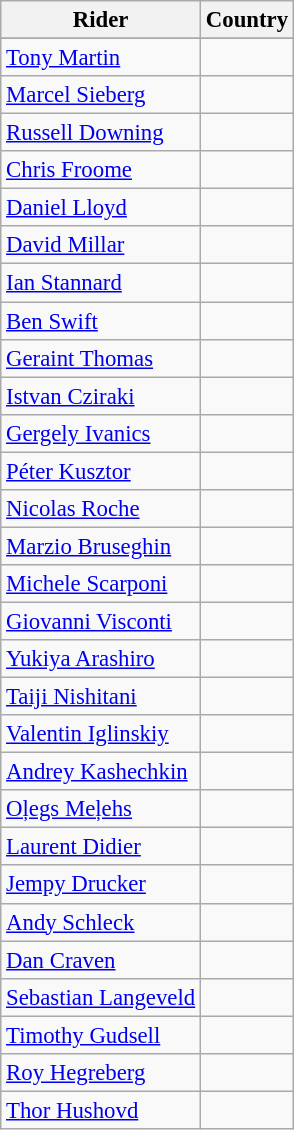<table class="wikitable" style="font-size:95%; text-align:left;">
<tr>
<th>Rider</th>
<th>Country</th>
</tr>
<tr>
</tr>
<tr>
<td><a href='#'>Tony Martin</a></td>
<td></td>
</tr>
<tr>
<td><a href='#'>Marcel Sieberg</a></td>
<td></td>
</tr>
<tr>
<td><a href='#'>Russell Downing</a></td>
<td></td>
</tr>
<tr>
<td><a href='#'>Chris Froome</a></td>
<td></td>
</tr>
<tr>
<td><a href='#'>Daniel Lloyd</a></td>
<td></td>
</tr>
<tr>
<td><a href='#'>David Millar</a></td>
<td></td>
</tr>
<tr>
<td><a href='#'>Ian Stannard</a></td>
<td></td>
</tr>
<tr>
<td><a href='#'>Ben Swift</a></td>
<td></td>
</tr>
<tr>
<td><a href='#'>Geraint Thomas</a></td>
<td></td>
</tr>
<tr>
<td><a href='#'>Istvan Cziraki</a></td>
<td></td>
</tr>
<tr>
<td><a href='#'>Gergely Ivanics</a></td>
<td></td>
</tr>
<tr>
<td><a href='#'>Péter Kusztor</a></td>
<td></td>
</tr>
<tr>
<td><a href='#'>Nicolas Roche</a></td>
<td></td>
</tr>
<tr>
<td><a href='#'>Marzio Bruseghin</a></td>
<td></td>
</tr>
<tr>
<td><a href='#'>Michele Scarponi</a></td>
<td></td>
</tr>
<tr>
<td><a href='#'>Giovanni Visconti</a></td>
<td></td>
</tr>
<tr>
<td><a href='#'>Yukiya Arashiro</a></td>
<td></td>
</tr>
<tr>
<td><a href='#'>Taiji Nishitani</a></td>
<td></td>
</tr>
<tr>
<td><a href='#'>Valentin Iglinskiy</a></td>
<td></td>
</tr>
<tr>
<td><a href='#'>Andrey Kashechkin</a></td>
<td></td>
</tr>
<tr>
<td><a href='#'>Oļegs Meļehs</a></td>
<td></td>
</tr>
<tr>
<td><a href='#'>Laurent Didier</a></td>
<td></td>
</tr>
<tr>
<td><a href='#'>Jempy Drucker</a></td>
<td></td>
</tr>
<tr>
<td><a href='#'>Andy Schleck</a></td>
<td></td>
</tr>
<tr>
<td><a href='#'>Dan Craven</a></td>
<td></td>
</tr>
<tr>
<td><a href='#'>Sebastian Langeveld</a></td>
<td></td>
</tr>
<tr>
<td><a href='#'>Timothy Gudsell</a></td>
<td></td>
</tr>
<tr>
<td><a href='#'>Roy Hegreberg</a></td>
<td></td>
</tr>
<tr>
<td><a href='#'>Thor Hushovd</a></td>
<td></td>
</tr>
</table>
